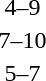<table style="text-align:center">
<tr>
<th width=200></th>
<th width=100></th>
<th width=200></th>
</tr>
<tr>
<td align=right></td>
<td>4–9</td>
<td align=left><strong></strong></td>
</tr>
<tr>
<td align=right></td>
<td>7–10</td>
<td align=left><strong></strong></td>
</tr>
<tr>
<td align=right></td>
<td>5–7</td>
<td align=left><strong></strong></td>
</tr>
</table>
